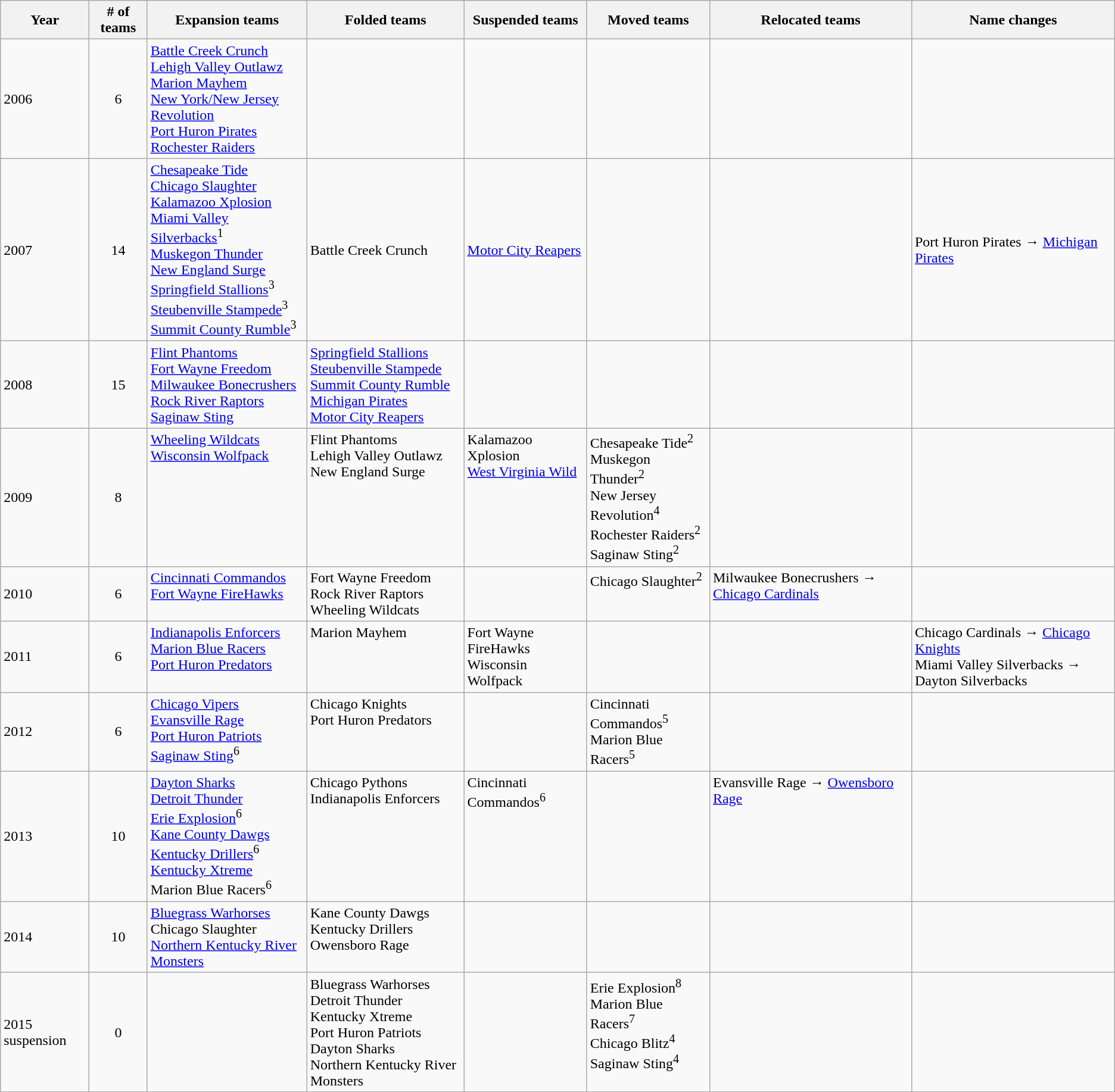<table class="wikitable sortable">
<tr>
<th>Year</th>
<th># of teams</th>
<th>Expansion teams</th>
<th>Folded teams</th>
<th>Suspended teams</th>
<th>Moved teams</th>
<th>Relocated teams</th>
<th>Name changes</th>
</tr>
<tr>
<td>2006</td>
<td ALIGN=CENTER>6</td>
<td VALIGN=TOP><a href='#'>Battle Creek Crunch</a><br><a href='#'>Lehigh Valley Outlawz</a><br><a href='#'>Marion Mayhem</a><br><a href='#'>New York/New Jersey Revolution</a><br><a href='#'>Port Huron Pirates</a><br><a href='#'>Rochester Raiders</a></td>
<td></td>
<td></td>
<td></td>
<td></td>
<td></td>
</tr>
<tr>
<td>2007</td>
<td ALIGN=CENTER>14</td>
<td VALIGN=TOP><a href='#'>Chesapeake Tide</a><br><a href='#'>Chicago Slaughter</a><br><a href='#'>Kalamazoo Xplosion</a><br><a href='#'>Miami Valley Silverbacks</a><sup>1</sup><br><a href='#'>Muskegon Thunder</a><br><a href='#'>New England Surge</a><br><a href='#'>Springfield Stallions</a><sup>3</sup><br><a href='#'>Steubenville Stampede</a><sup>3</sup><br><a href='#'>Summit County Rumble</a><sup>3</sup></td>
<td>Battle Creek Crunch</td>
<td><a href='#'>Motor City Reapers</a></td>
<td></td>
<td></td>
<td>Port Huron Pirates → <a href='#'>Michigan Pirates</a></td>
</tr>
<tr>
<td>2008<br></td>
<td ALIGN=CENTER>15</td>
<td VALIGN=TOP><a href='#'>Flint Phantoms</a><br><a href='#'>Fort Wayne Freedom</a><br><a href='#'>Milwaukee Bonecrushers</a><br><a href='#'>Rock River Raptors</a><br><a href='#'>Saginaw Sting</a></td>
<td VALIGN=TOP><a href='#'>Springfield Stallions</a><br><a href='#'>Steubenville Stampede</a><br><a href='#'>Summit County Rumble</a><br><a href='#'>Michigan Pirates</a><br><a href='#'>Motor City Reapers</a></td>
<td></td>
<td></td>
<td></td>
<td></td>
</tr>
<tr>
<td>2009<br></td>
<td ALIGN=CENTER>8</td>
<td VALIGN=TOP><a href='#'>Wheeling Wildcats</a><br><a href='#'>Wisconsin Wolfpack</a></td>
<td VALIGN=TOP>Flint Phantoms<br>Lehigh Valley Outlawz<br>New England Surge</td>
<td VALIGN=TOP>Kalamazoo Xplosion<br><a href='#'>West Virginia Wild</a></td>
<td VALIGN=TOP>Chesapeake Tide<sup>2</sup><br>Muskegon Thunder<sup>2</sup><br>New Jersey Revolution<sup>4</sup><br>Rochester Raiders<sup>2</sup><br>Saginaw Sting<sup>2</sup></td>
<td></td>
<td></td>
</tr>
<tr>
<td>2010<br></td>
<td ALIGN=CENTER>6</td>
<td VALIGN=TOP><a href='#'>Cincinnati Commandos</a><br><a href='#'>Fort Wayne FireHawks</a></td>
<td VALIGN=TOP>Fort Wayne Freedom<br>Rock River Raptors<br>Wheeling Wildcats</td>
<td></td>
<td VALIGN=TOP>Chicago Slaughter<sup>2</sup></td>
<td VALIGN=TOP>Milwaukee Bonecrushers → <a href='#'>Chicago Cardinals</a></td>
<td></td>
</tr>
<tr>
<td>2011<br></td>
<td ALIGN=CENTER>6</td>
<td VALIGN=TOP><a href='#'>Indianapolis Enforcers</a><br><a href='#'>Marion Blue Racers</a><br><a href='#'>Port Huron Predators</a></td>
<td VALIGN=TOP>Marion Mayhem</td>
<td VALIGN=TOP>Fort Wayne FireHawks<br>Wisconsin Wolfpack</td>
<td VALIGN=TOP></td>
<td VALIGN=TOP></td>
<td VALIGN=TOP>Chicago Cardinals → <a href='#'>Chicago Knights</a><br>Miami Valley Silverbacks → Dayton Silverbacks</td>
</tr>
<tr>
<td>2012<br></td>
<td ALIGN=CENTER>6</td>
<td VALIGN=TOP><a href='#'>Chicago Vipers</a><br><a href='#'>Evansville Rage</a><br><a href='#'>Port Huron Patriots</a><br><a href='#'>Saginaw Sting</a><sup>6</sup></td>
<td VALIGN=TOP>Chicago Knights<br>Port Huron Predators</td>
<td VALIGN=TOP></td>
<td VALIGN=TOP>Cincinnati Commandos<sup>5</sup> <br> Marion Blue Racers<sup>5</sup></td>
<td VALIGN=TOP></td>
<td VALIGN=TOP></td>
</tr>
<tr>
<td>2013<br></td>
<td ALIGN=CENTER>10</td>
<td VALIGN=TOP><a href='#'>Dayton Sharks</a><br><a href='#'>Detroit Thunder</a><br><a href='#'>Erie Explosion</a><sup>6</sup><br><a href='#'>Kane County Dawgs</a><br><a href='#'>Kentucky Drillers</a><sup>6</sup><br><a href='#'>Kentucky Xtreme</a><br>Marion Blue Racers<sup>6</sup></td>
<td VALIGN=TOP>Chicago Pythons<br>Indianapolis Enforcers</td>
<td VALIGN=TOP>Cincinnati Commandos<sup>6</sup></td>
<td VALIGN=TOP></td>
<td VALIGN=TOP>Evansville Rage → <a href='#'>Owensboro Rage</a></td>
<td VALIGN=TOP></td>
</tr>
<tr>
<td>2014<br></td>
<td ALIGN=CENTER>10</td>
<td VALIGN=TOP><a href='#'>Bluegrass Warhorses</a><br>Chicago Slaughter<br><a href='#'>Northern Kentucky River Monsters</a></td>
<td VALIGN=TOP>Kane County Dawgs<br>Kentucky Drillers<br>Owensboro Rage</td>
<td VALIGN=TOP></td>
<td VALIGN=TOP></td>
<td VALIGN=TOP></td>
<td VALIGN=TOP></td>
</tr>
<tr>
<td>2015 suspension</td>
<td ALIGN=CENTER>0</td>
<td VALIGN=TOP></td>
<td VALIGN=TOP>Bluegrass Warhorses<br>Detroit Thunder<br>Kentucky Xtreme<br>Port Huron Patriots<br>Dayton Sharks<br>Northern Kentucky River Monsters</td>
<td VALIGN=TOP></td>
<td VALIGN=TOP>Erie Explosion<sup>8</sup><br>Marion Blue Racers<sup>7</sup><br>Chicago Blitz<sup>4</sup><br>Saginaw Sting<sup>4</sup></td>
<td VALIGN=TOP></td>
<td VALIGN=TOP></td>
</tr>
<tr>
</tr>
</table>
